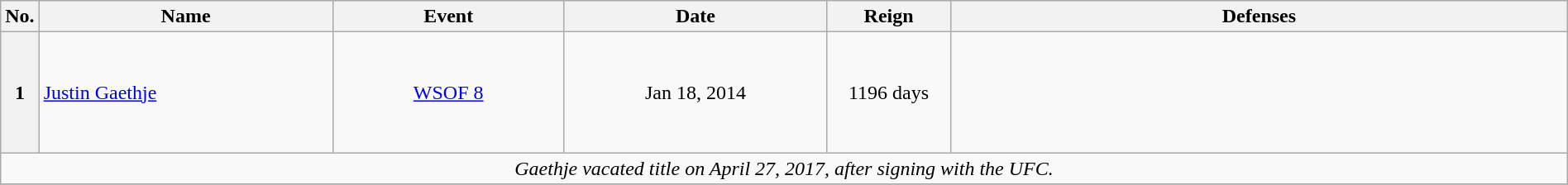<table class="wikitable" width=100%>
<tr>
<th width=1%>No.</th>
<th width=19%>Name</th>
<th width=15%>Event</th>
<th width=17%>Date</th>
<th width=8%>Reign</th>
<th width=40%>Defenses</th>
</tr>
<tr>
<th>1</th>
<td> <a href='#'>Justin Gaethje</a><br></td>
<td align=center><a href='#'>WSOF 8</a><br></td>
<td align=center>Jan 18, 2014</td>
<td align=center>1196 days</td>
<td><br><br>
<br>
<br>
<br>
</td>
</tr>
<tr>
<td align="center" colspan="6"><em>Gaethje vacated title on April 27, 2017, after signing with the UFC.</em></td>
</tr>
<tr>
</tr>
</table>
